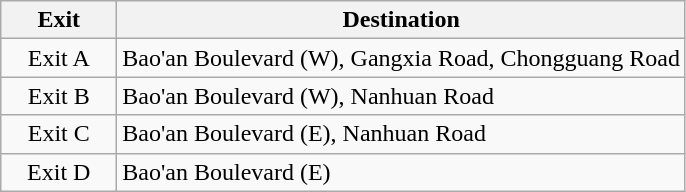<table class="wikitable">
<tr>
<th style="width:70px">Exit</th>
<th>Destination</th>
</tr>
<tr>
<td align="center">Exit A</td>
<td>Bao'an Boulevard (W), Gangxia Road, Chongguang Road</td>
</tr>
<tr>
<td align="center">Exit B</td>
<td>Bao'an Boulevard (W), Nanhuan Road</td>
</tr>
<tr>
<td align="center">Exit C</td>
<td>Bao'an Boulevard (E), Nanhuan Road</td>
</tr>
<tr>
<td align="center">Exit D</td>
<td>Bao'an Boulevard (E)</td>
</tr>
</table>
